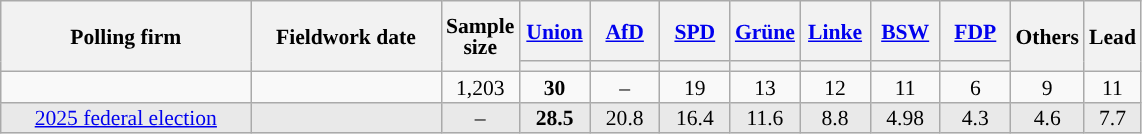<table class="wikitable sortable mw-datatable mw-collapsible" style="text-align:center;font-size:90%;line-height:14px;">
<tr style="height:40px;">
<th style="width:160px;" rowspan="2">Polling firm</th>
<th style="width:120px;" rowspan="2">Fieldwork date</th>
<th style="width: 35px;" rowspan="2">Sample<br>size</th>
<th class="unsortable" style="width:40px;"><a href='#'>Union</a></th>
<th class="unsortable" style="width:40px;"><a href='#'>AfD</a></th>
<th class="unsortable" style="width:40px;"><a href='#'>SPD</a></th>
<th class="unsortable" style="width:40px;"><a href='#'>Grüne</a></th>
<th class="unsortable" style="width:40px;"><a href='#'>Linke</a></th>
<th class="unsortable" style="width:40px;"><a href='#'>BSW</a></th>
<th class="unsortable" style="width:40px;"><a href='#'>FDP</a></th>
<th class="unsortable" style="width:30px;" rowspan="2">Others</th>
<th style="width:30px;" rowspan="2">Lead</th>
</tr>
<tr>
<th style="background:"></th>
<th style="background:"></th>
<th style="background:"></th>
<th style="background:"></th>
<th style="background:"></th>
<th style="background:"></th>
<th style="background:"></th>
</tr>
<tr>
<td></td>
<td></td>
<td>1,203</td>
<td><strong>30</strong></td>
<td>–</td>
<td>19</td>
<td>13</td>
<td>12</td>
<td>11</td>
<td>6</td>
<td>9</td>
<td style="background:">11</td>
</tr>
<tr style="background:#E9E9E9;">
<td><a href='#'>2025 federal election</a></td>
<td></td>
<td>–</td>
<td><strong>28.5</strong></td>
<td>20.8</td>
<td>16.4</td>
<td>11.6</td>
<td>8.8</td>
<td>4.98</td>
<td>4.3</td>
<td>4.6</td>
<td style="background:">7.7</td>
</tr>
</table>
